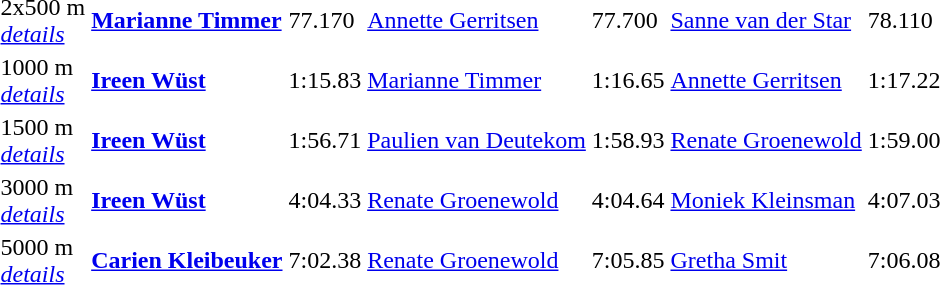<table>
<tr>
<td>2x500 m<br><a href='#'><em>details</em></a></td>
<td><strong><a href='#'>Marianne Timmer</a></strong></td>
<td>77.170</td>
<td><a href='#'>Annette Gerritsen</a></td>
<td>77.700</td>
<td><a href='#'>Sanne van der Star</a></td>
<td>78.110</td>
</tr>
<tr>
<td>1000 m<br><a href='#'><em>details</em></a></td>
<td><strong><a href='#'>Ireen Wüst</a></strong></td>
<td>1:15.83</td>
<td><a href='#'>Marianne Timmer</a></td>
<td>1:16.65</td>
<td><a href='#'>Annette Gerritsen</a></td>
<td>1:17.22</td>
</tr>
<tr>
<td>1500 m<br><a href='#'><em>details</em></a></td>
<td><strong><a href='#'>Ireen Wüst</a></strong></td>
<td>1:56.71</td>
<td><a href='#'>Paulien van Deutekom</a></td>
<td>1:58.93</td>
<td><a href='#'>Renate Groenewold</a></td>
<td>1:59.00</td>
</tr>
<tr>
<td>3000 m<br><a href='#'><em>details</em></a></td>
<td><strong><a href='#'>Ireen Wüst</a></strong></td>
<td>4:04.33</td>
<td><a href='#'>Renate Groenewold</a></td>
<td>4:04.64</td>
<td><a href='#'>Moniek Kleinsman</a></td>
<td>4:07.03</td>
</tr>
<tr>
<td>5000 m<br><a href='#'><em>details</em></a></td>
<td><strong><a href='#'>Carien Kleibeuker</a></strong></td>
<td>7:02.38</td>
<td><a href='#'>Renate Groenewold</a></td>
<td>7:05.85</td>
<td><a href='#'>Gretha Smit</a></td>
<td>7:06.08</td>
</tr>
<tr>
</tr>
</table>
